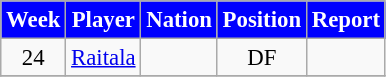<table class="wikitable" style="font-size: 95%; text-align: center;">
<tr>
<th style="background:#00f; color:white; text-align:center;">Week</th>
<th style="background:#00f; color:white; text-align:center;">Player</th>
<th style="background:#00f; color:white; text-align:center;">Nation</th>
<th style="background:#00f; color:white; text-align:center;">Position</th>
<th style="background:#00f; color:white; text-align:center;">Report</th>
</tr>
<tr>
<td>24</td>
<td style="text-align:left;"><a href='#'>Raitala</a></td>
<td style="text-align:left;"></td>
<td>DF</td>
<td></td>
</tr>
<tr>
</tr>
</table>
